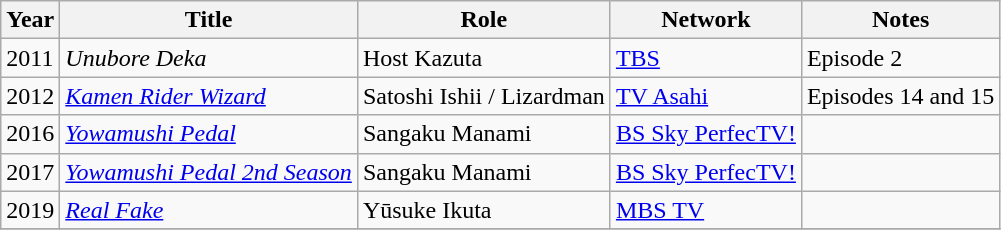<table class="wikitable sortable">
<tr>
<th>Year</th>
<th>Title</th>
<th>Role</th>
<th>Network</th>
<th class="unsortable">Notes</th>
</tr>
<tr>
<td>2011</td>
<td><em>Unubore Deka</em></td>
<td>Host Kazuta</td>
<td><a href='#'>TBS</a></td>
<td>Episode 2</td>
</tr>
<tr>
<td>2012</td>
<td><em><a href='#'>Kamen Rider Wizard</a></em></td>
<td>Satoshi Ishii / Lizardman</td>
<td><a href='#'>TV Asahi</a></td>
<td>Episodes 14 and 15</td>
</tr>
<tr>
<td>2016</td>
<td><em><a href='#'>Yowamushi Pedal</a></em></td>
<td>Sangaku Manami</td>
<td><a href='#'>BS Sky PerfecTV!</a></td>
<td></td>
</tr>
<tr>
<td>2017</td>
<td><em><a href='#'>Yowamushi Pedal 2nd Season</a></em></td>
<td>Sangaku Manami</td>
<td><a href='#'>BS Sky PerfecTV!</a></td>
<td></td>
</tr>
<tr>
<td>2019</td>
<td><em><a href='#'>Real Fake</a></em></td>
<td>Yūsuke Ikuta</td>
<td><a href='#'>MBS TV</a></td>
<td></td>
</tr>
<tr>
</tr>
</table>
